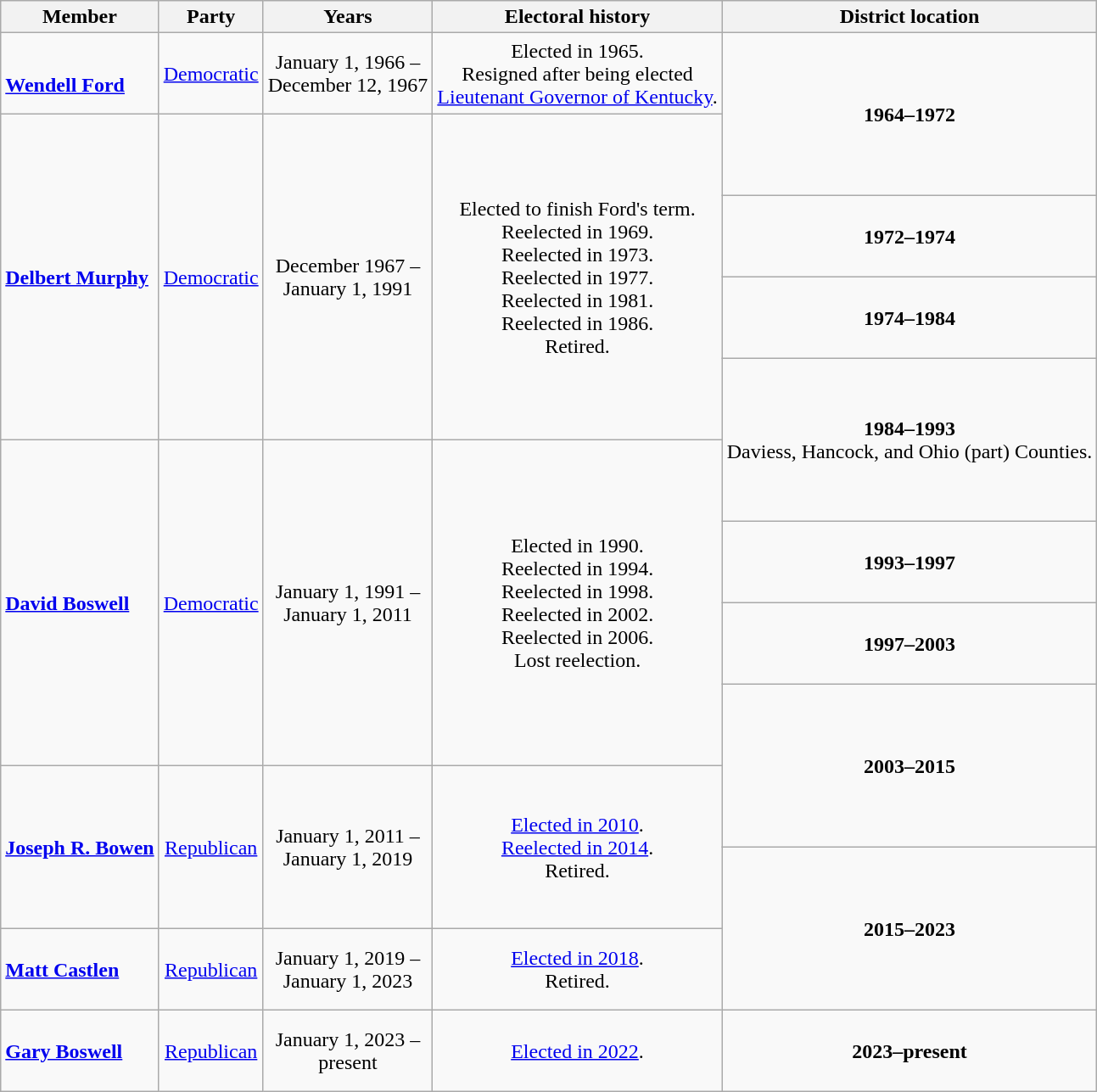<table class=wikitable style="text-align:center">
<tr>
<th>Member</th>
<th>Party</th>
<th>Years</th>
<th>Electoral history</th>
<th>District location</th>
</tr>
<tr style="height:4em">
<td align=left><br><strong><a href='#'>Wendell Ford</a></strong><br></td>
<td><a href='#'>Democratic</a></td>
<td nowrap>January 1, 1966 –<br>December 12, 1967</td>
<td>Elected in 1965.<br>Resigned after being elected<br><a href='#'>Lieutenant Governor of Kentucky</a>.</td>
<td rowspan=2><strong>1964–1972</strong><br></td>
</tr>
<tr style="height:4em">
<td rowspan=4 align=left><strong><a href='#'>Delbert Murphy</a></strong><br></td>
<td rowspan=4 ><a href='#'>Democratic</a></td>
<td rowspan=4 nowrap>December 1967 –<br>January 1, 1991</td>
<td rowspan=4>Elected to finish Ford's term.<br>Reelected in 1969.<br>Reelected in 1973.<br>Reelected in 1977.<br>Reelected in 1981.<br>Reelected in 1986.<br>Retired.</td>
</tr>
<tr style="height:4em">
<td><strong>1972–1974</strong><br></td>
</tr>
<tr style="height:4em">
<td><strong>1974–1984</strong><br></td>
</tr>
<tr style="height:4em">
<td rowspan=2><strong>1984–1993</strong><br>Daviess, Hancock, and Ohio (part) Counties.</td>
</tr>
<tr style="height:4em">
<td rowspan=4 align=left><strong><a href='#'>David Boswell</a></strong><br></td>
<td rowspan=4 ><a href='#'>Democratic</a></td>
<td rowspan=4 nowrap>January 1, 1991 –<br>January 1, 2011</td>
<td rowspan=4>Elected in 1990.<br>Reelected in 1994.<br>Reelected in 1998.<br>Reelected in 2002.<br>Reelected in 2006.<br>Lost reelection.</td>
</tr>
<tr style="height:4em">
<td><strong>1993–1997</strong><br></td>
</tr>
<tr style="height:4em">
<td><strong>1997–2003</strong><br></td>
</tr>
<tr style="height:4em">
<td rowspan=2><strong>2003–2015</strong><br></td>
</tr>
<tr style="height:4em">
<td rowspan=2 align=left><strong><a href='#'>Joseph R. Bowen</a></strong><br></td>
<td rowspan=2 ><a href='#'>Republican</a></td>
<td rowspan=2 nowrap>January 1, 2011 –<br>January 1, 2019</td>
<td rowspan=2><a href='#'>Elected in 2010</a>.<br><a href='#'>Reelected in 2014</a>.<br>Retired.</td>
</tr>
<tr style="height:4em">
<td rowspan=2><strong>2015–2023</strong><br></td>
</tr>
<tr style="height:4em">
<td align=left><strong><a href='#'>Matt Castlen</a></strong><br></td>
<td><a href='#'>Republican</a></td>
<td nowrap>January 1, 2019 –<br>January 1, 2023</td>
<td><a href='#'>Elected in 2018</a>.<br>Retired.</td>
</tr>
<tr style="height:4em">
<td align=left><strong><a href='#'>Gary Boswell</a></strong><br></td>
<td><a href='#'>Republican</a></td>
<td nowrap>January 1, 2023 –<br>present</td>
<td><a href='#'>Elected in 2022</a>.</td>
<td><strong>2023–present</strong><br></td>
</tr>
</table>
